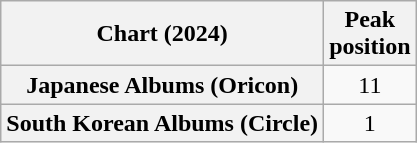<table class="wikitable sortable plainrowheaders" style="text-align:center">
<tr>
<th scope="col">Chart (2024)</th>
<th scope="col">Peak<br>position</th>
</tr>
<tr>
<th scope="row">Japanese Albums (Oricon)</th>
<td>11</td>
</tr>
<tr>
<th scope="row">South Korean Albums (Circle)</th>
<td>1</td>
</tr>
</table>
